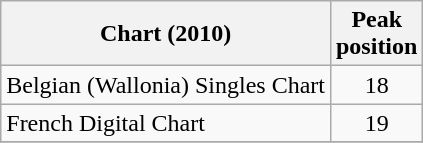<table class="wikitable sortable">
<tr>
<th>Chart (2010)</th>
<th>Peak<br>position</th>
</tr>
<tr>
<td>Belgian (Wallonia) Singles Chart</td>
<td align="center">18</td>
</tr>
<tr>
<td>French Digital Chart</td>
<td align="center">19</td>
</tr>
<tr>
</tr>
</table>
